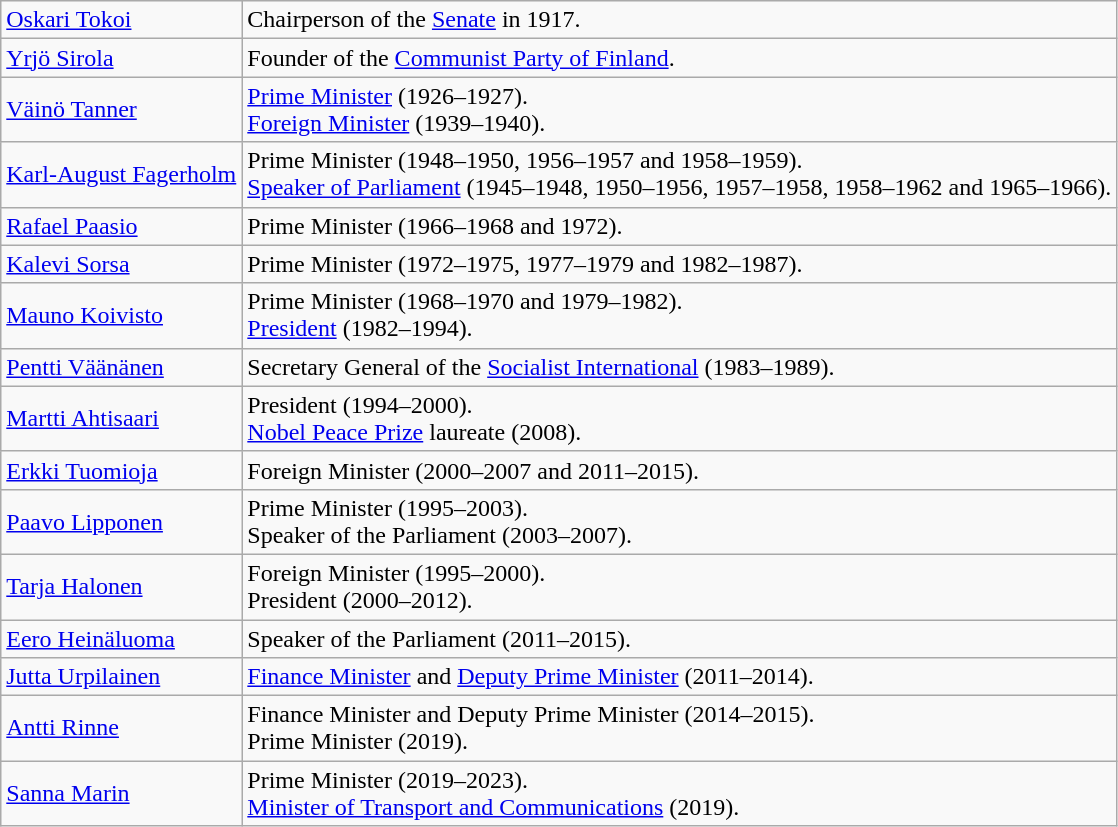<table class="wikitable">
<tr>
<td><a href='#'>Oskari Tokoi</a></td>
<td>Chairperson of the <a href='#'>Senate</a> in 1917.</td>
</tr>
<tr>
<td><a href='#'>Yrjö Sirola</a></td>
<td>Founder of the <a href='#'>Communist Party of Finland</a>.</td>
</tr>
<tr>
<td><a href='#'>Väinö Tanner</a></td>
<td><a href='#'>Prime Minister</a> (1926–1927).<br><a href='#'>Foreign Minister</a> (1939–1940).</td>
</tr>
<tr>
<td><a href='#'>Karl-August Fagerholm</a></td>
<td>Prime Minister (1948–1950, 1956–1957 and 1958–1959).<br><a href='#'>Speaker of Parliament</a> (1945–1948, 1950–1956, 1957–1958, 1958–1962 and 1965–1966).</td>
</tr>
<tr>
<td><a href='#'>Rafael Paasio</a></td>
<td>Prime Minister (1966–1968 and 1972).</td>
</tr>
<tr>
<td><a href='#'>Kalevi Sorsa</a></td>
<td>Prime Minister (1972–1975, 1977–1979 and 1982–1987).</td>
</tr>
<tr>
<td><a href='#'>Mauno Koivisto</a></td>
<td>Prime Minister (1968–1970 and 1979–1982).<br><a href='#'>President</a> (1982–1994).</td>
</tr>
<tr>
<td><a href='#'>Pentti Väänänen</a></td>
<td>Secretary General of the <a href='#'>Socialist International</a> (1983–1989).</td>
</tr>
<tr>
<td><a href='#'>Martti Ahtisaari</a></td>
<td>President (1994–2000).<br><a href='#'>Nobel Peace Prize</a> laureate (2008).</td>
</tr>
<tr>
<td><a href='#'>Erkki Tuomioja</a></td>
<td>Foreign Minister (2000–2007 and 2011–2015).</td>
</tr>
<tr>
<td><a href='#'>Paavo Lipponen</a></td>
<td>Prime Minister (1995–2003).<br>Speaker of the Parliament (2003–2007).</td>
</tr>
<tr>
<td><a href='#'>Tarja Halonen</a></td>
<td>Foreign Minister (1995–2000).<br>President (2000–2012).</td>
</tr>
<tr>
<td><a href='#'>Eero Heinäluoma</a></td>
<td>Speaker of the Parliament (2011–2015).</td>
</tr>
<tr>
<td><a href='#'>Jutta Urpilainen</a></td>
<td><a href='#'>Finance Minister</a> and <a href='#'>Deputy Prime Minister</a> (2011–2014).</td>
</tr>
<tr>
<td><a href='#'>Antti Rinne</a></td>
<td>Finance Minister and Deputy Prime Minister (2014–2015).<br>Prime Minister (2019).</td>
</tr>
<tr>
<td><a href='#'>Sanna Marin</a></td>
<td>Prime Minister (2019–2023).<br><a href='#'>Minister of Transport and Communications</a> (2019).</td>
</tr>
</table>
